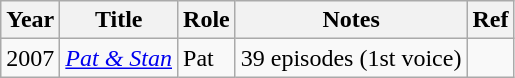<table class="wikitable plainrowheaders sortable">
<tr>
<th scope="col">Year</th>
<th scope="col">Title</th>
<th scope="col">Role</th>
<th scope="col">Notes</th>
<th scope="col" class="unsortable">Ref</th>
</tr>
<tr>
<td>2007</td>
<td><em><a href='#'>Pat & Stan</a></em></td>
<td>Pat</td>
<td>39 episodes (1st voice)</td>
<td></td>
</tr>
</table>
